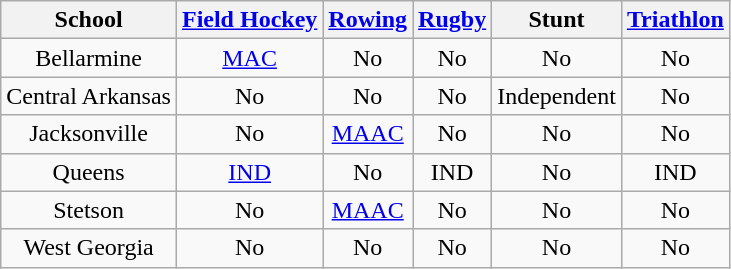<table class="wikitable sortable">
<tr align=center>
<th>School</th>
<th><a href='#'>Field Hockey</a></th>
<th><a href='#'>Rowing</a></th>
<th><a href='#'>Rugby</a></th>
<th>Stunt</th>
<th><a href='#'>Triathlon</a></th>
</tr>
<tr align=center>
<td>Bellarmine</td>
<td><a href='#'>MAC</a></td>
<td>No</td>
<td>No</td>
<td>No</td>
<td>No</td>
</tr>
<tr align=center>
<td>Central Arkansas</td>
<td>No</td>
<td>No</td>
<td>No</td>
<td>Independent</td>
<td>No</td>
</tr>
<tr align=center>
<td>Jacksonville</td>
<td>No</td>
<td><a href='#'>MAAC</a></td>
<td>No</td>
<td>No</td>
<td>No</td>
</tr>
<tr align=center>
<td>Queens</td>
<td><a href='#'>IND</a></td>
<td>No</td>
<td>IND</td>
<td>No</td>
<td>IND</td>
</tr>
<tr align=center>
<td>Stetson</td>
<td>No</td>
<td><a href='#'>MAAC</a></td>
<td>No</td>
<td>No</td>
<td>No</td>
</tr>
<tr align=center>
<td>West Georgia</td>
<td>No</td>
<td>No</td>
<td>No</td>
<td>No</td>
<td>No</td>
</tr>
</table>
